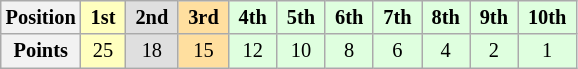<table class="wikitable" style="font-size:85%; text-align:center">
<tr>
<th>Position</th>
<td style="background:#ffffbf;"> <strong>1st</strong> </td>
<td style="background:#dfdfdf;"> <strong>2nd</strong> </td>
<td style="background:#ffdf9f;"> <strong>3rd</strong> </td>
<td style="background:#dfffdf;"> <strong>4th</strong> </td>
<td style="background:#dfffdf;"> <strong>5th</strong> </td>
<td style="background:#dfffdf;"> <strong>6th</strong> </td>
<td style="background:#dfffdf;"> <strong>7th</strong> </td>
<td style="background:#dfffdf;"> <strong>8th</strong> </td>
<td style="background:#dfffdf;"> <strong>9th</strong> </td>
<td style="background:#dfffdf;"> <strong>10th</strong> </td>
</tr>
<tr>
<th>Points</th>
<td style="background:#ffffbf;">25</td>
<td style="background:#dfdfdf;">18</td>
<td style="background:#ffdf9f;">15</td>
<td style="background:#dfffdf;">12</td>
<td style="background:#dfffdf;">10</td>
<td style="background:#dfffdf;">8</td>
<td style="background:#dfffdf;">6</td>
<td style="background:#dfffdf;">4</td>
<td style="background:#dfffdf;">2</td>
<td style="background:#dfffdf;">1</td>
</tr>
</table>
